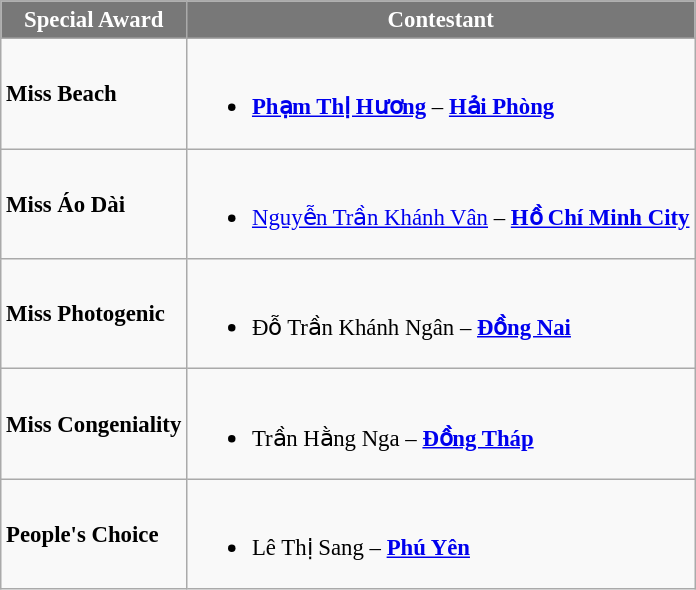<table class="wikitable sortable" style="font-size: 95%;">
<tr>
<th style="background-color:#787878;color:#FFFFFF;">Special Award</th>
<th style="background-color:#787878;color:#FFFFFF;">Contestant</th>
</tr>
<tr>
<td><strong>Miss Beach</strong></td>
<td><br><ul><li><strong><a href='#'>Phạm Thị Hương</a></strong> – <strong><a href='#'>Hải Phòng</a></strong></li></ul></td>
</tr>
<tr>
<td><strong>Miss Áo Dài</strong></td>
<td><br><ul><li><a href='#'>Nguyễn Trần Khánh Vân</a> – <strong><a href='#'>Hồ Chí Minh City</a></strong></li></ul></td>
</tr>
<tr>
<td><strong>Miss Photogenic</strong></td>
<td><br><ul><li>Đỗ Trần Khánh Ngân – <strong><a href='#'>Đồng Nai</a></strong></li></ul></td>
</tr>
<tr>
<td><strong>Miss Congeniality</strong></td>
<td><br><ul><li>Trần Hằng Nga – <strong><a href='#'>Đồng Tháp</a></strong></li></ul></td>
</tr>
<tr>
<td><strong>People's Choice</strong></td>
<td><br><ul><li>Lê Thị Sang – <strong><a href='#'>Phú Yên</a></strong></li></ul></td>
</tr>
</table>
